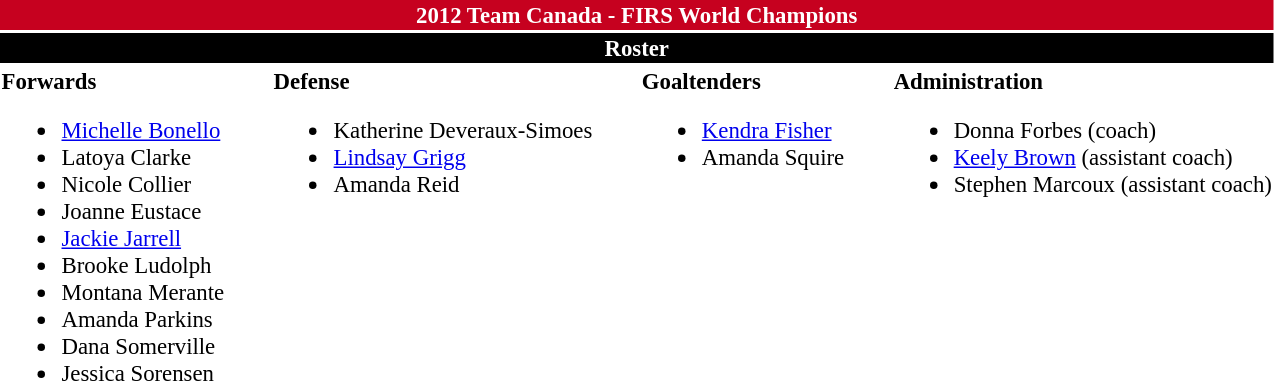<table class="toccolours" style="font-size: 95%;">
<tr>
<th colspan="10" style="background:#c6011f; color:#fff; text-align:center;">2012 Team Canada - FIRS World Champions</th>
</tr>
<tr>
<td colspan="10" style="background:black; color:#fff; text-align:center;"><strong>Roster</strong></td>
</tr>
<tr>
<td valign="top"><strong>Forwards</strong><br><ul><li><a href='#'>Michelle Bonello</a></li><li>Latoya Clarke</li><li>Nicole Collier</li><li>Joanne Eustace</li><li><a href='#'>Jackie Jarrell</a></li><li>Brooke Ludolph</li><li>Montana Merante</li><li>Amanda Parkins</li><li>Dana Somerville</li><li>Jessica Sorensen</li></ul></td>
<td style="width:25px;"></td>
<td valign="top"><strong>Defense</strong><br><ul><li>Katherine Deveraux-Simoes</li><li><a href='#'>Lindsay Grigg</a></li><li>Amanda Reid</li></ul></td>
<td style="width:25px;"></td>
<td valign="top"><strong>Goaltenders</strong><br><ul><li><a href='#'>Kendra Fisher</a></li><li>Amanda Squire</li></ul></td>
<td style="width:25px;"></td>
<td valign="top"><strong>Administration</strong><br><ul><li>Donna Forbes (coach)</li><li><a href='#'>Keely Brown</a> (assistant coach)</li><li>Stephen Marcoux (assistant coach)</li></ul></td>
</tr>
</table>
